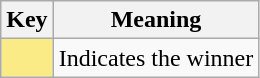<table class="wikitable">
<tr>
<th scope="col" width=%>Key</th>
<th scope="col" width=%>Meaning</th>
</tr>
<tr>
<td style="background:#FAEB86"></td>
<td>Indicates the winner</td>
</tr>
</table>
